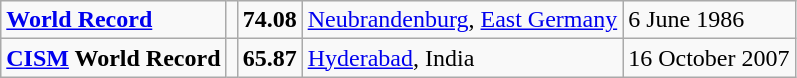<table class="wikitable">
<tr>
<td><strong><a href='#'>World Record</a></strong></td>
<td></td>
<td><strong>74.08</strong></td>
<td><a href='#'>Neubrandenburg</a>, <a href='#'>East Germany</a></td>
<td>6 June 1986</td>
</tr>
<tr>
<td><strong><a href='#'>CISM</a> World Record</strong></td>
<td></td>
<td><strong>65.87</strong></td>
<td><a href='#'>Hyderabad</a>, India</td>
<td>16 October 2007</td>
</tr>
</table>
